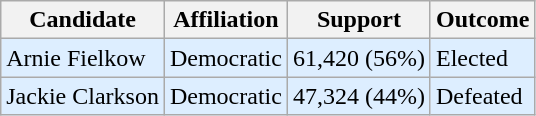<table class="wikitable">
<tr>
<th>Candidate</th>
<th>Affiliation</th>
<th>Support</th>
<th>Outcome</th>
</tr>
<tr>
<td bgcolor=#DDEEFF>Arnie Fielkow</td>
<td bgcolor=#DDEEFF>Democratic</td>
<td bgcolor=#DDEEFF>61,420 (56%)</td>
<td bgcolor=#DDEEFF>Elected</td>
</tr>
<tr>
<td bgcolor=#DDEEFF>Jackie Clarkson</td>
<td bgcolor=#DDEEFF>Democratic</td>
<td bgcolor=#DDEEFF>47,324 (44%)</td>
<td bgcolor=#DDEEFF>Defeated</td>
</tr>
</table>
